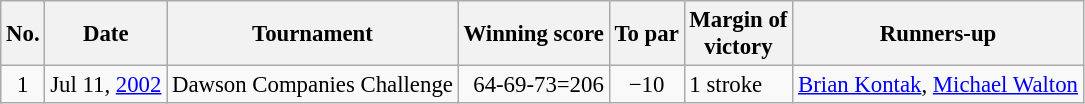<table class="wikitable" style="font-size:95%;">
<tr>
<th>No.</th>
<th>Date</th>
<th>Tournament</th>
<th>Winning score</th>
<th>To par</th>
<th>Margin of<br>victory</th>
<th>Runners-up</th>
</tr>
<tr>
<td align=center>1</td>
<td align=right>Jul 11, <a href='#'>2002</a></td>
<td>Dawson Companies Challenge</td>
<td align=right>64-69-73=206</td>
<td align=center>−10</td>
<td>1 stroke</td>
<td> <a href='#'>Brian Kontak</a>,  <a href='#'>Michael Walton</a></td>
</tr>
</table>
